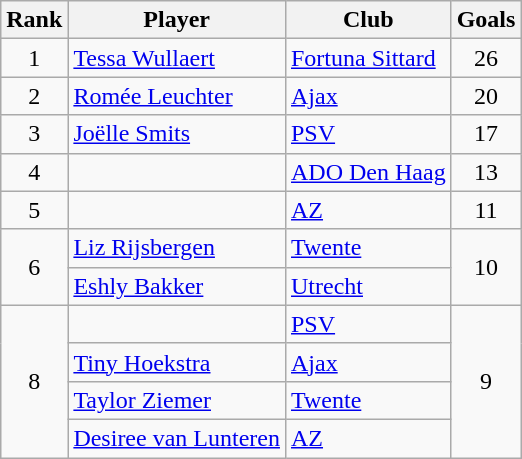<table class="wikitable" style="text-align:center;">
<tr>
<th>Rank</th>
<th>Player</th>
<th>Club</th>
<th>Goals</th>
</tr>
<tr>
<td>1</td>
<td align=left> <a href='#'>Tessa Wullaert</a></td>
<td align=left><a href='#'>Fortuna Sittard</a></td>
<td>26</td>
</tr>
<tr>
<td>2</td>
<td align=left> <a href='#'>Romée Leuchter</a></td>
<td align=left><a href='#'>Ajax</a></td>
<td>20</td>
</tr>
<tr>
<td>3</td>
<td align=left> <a href='#'>Joëlle Smits</a></td>
<td align=left><a href='#'>PSV</a></td>
<td>17</td>
</tr>
<tr>
<td>4</td>
<td align=left> </td>
<td align=left><a href='#'>ADO Den Haag</a></td>
<td>13</td>
</tr>
<tr>
<td>5</td>
<td align=left> </td>
<td align=left><a href='#'>AZ</a></td>
<td>11</td>
</tr>
<tr>
<td rowspan="2">6</td>
<td align=left> <a href='#'>Liz Rijsbergen</a></td>
<td align=left><a href='#'>Twente</a></td>
<td rowspan="2">10</td>
</tr>
<tr>
<td align=left> <a href='#'>Eshly Bakker</a></td>
<td align=left><a href='#'>Utrecht</a></td>
</tr>
<tr>
<td rowspan="4">8</td>
<td align=left> </td>
<td align=left><a href='#'>PSV</a></td>
<td rowspan="4">9</td>
</tr>
<tr>
<td align=left> <a href='#'>Tiny Hoekstra</a></td>
<td align=left><a href='#'>Ajax</a></td>
</tr>
<tr>
<td align=left> <a href='#'>Taylor Ziemer</a></td>
<td align=left><a href='#'>Twente</a></td>
</tr>
<tr>
<td align=left> <a href='#'>Desiree van Lunteren</a></td>
<td align=left><a href='#'>AZ</a></td>
</tr>
</table>
